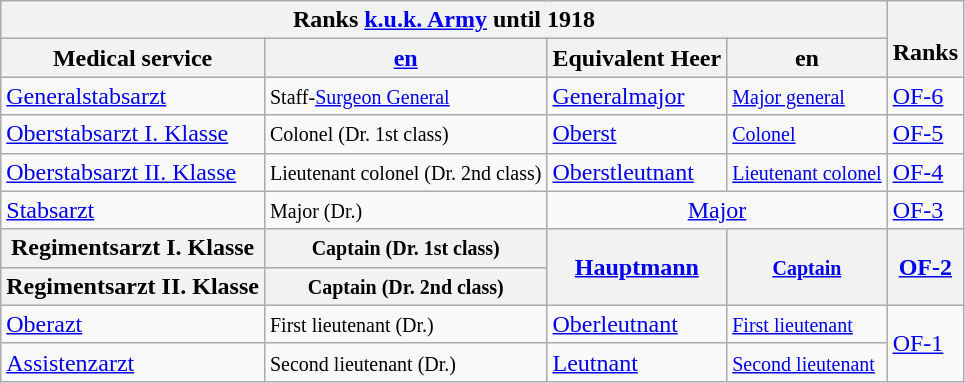<table class="wikitable">
<tr>
<th colspan="4">Ranks <a href='#'>k.u.k. Army</a> until 1918</th>
<th rowspan="2"><br>Ranks</th>
</tr>
<tr align="center">
<th>Medical service</th>
<th><a href='#'>en</a></th>
<th>Equivalent Heer</th>
<th>en</th>
</tr>
<tr>
<td><a href='#'>Generalstabsarzt</a></td>
<td><small>Staff-<a href='#'>Surgeon General</a></small></td>
<td><a href='#'>Generalmajor</a></td>
<td><small><a href='#'>Major general</a></small></td>
<td><a href='#'>OF-6</a></td>
</tr>
<tr>
<td><a href='#'>Oberstabsarzt I. Klasse</a></td>
<td><small>Colonel (Dr. 1st class)</small></td>
<td><a href='#'>Oberst</a></td>
<td><small><a href='#'>Colonel</a></small></td>
<td><a href='#'>OF-5</a></td>
</tr>
<tr>
<td><a href='#'>Oberstabsarzt II. Klasse</a></td>
<td><small>Lieutenant colonel (Dr. 2nd class)</small></td>
<td><a href='#'>Oberstleutnant</a></td>
<td><small><a href='#'>Lieutenant colonel</a></small></td>
<td><a href='#'>OF-4</a></td>
</tr>
<tr>
<td><a href='#'>Stabsarzt</a></td>
<td><small>Major (Dr.)</small></td>
<td colspan="2" style="text-align:center;"><a href='#'>Major</a></td>
<td><a href='#'>OF-3</a></td>
</tr>
<tr>
<th><span><strong>Regimentsarzt I. Klasse</strong></span></th>
<th><small>Captain (Dr. 1st class)</small></th>
<th rowspan="2"><a href='#'>Hauptmann</a></th>
<th rowspan="2"><small><a href='#'>Captain</a></small></th>
<th rowspan="2"><a href='#'>OF-2</a></th>
</tr>
<tr>
<th><span><strong>Regimentsarzt II. Klasse</strong></span></th>
<th><small>Captain (Dr. 2nd class)</small></th>
</tr>
<tr>
<td><a href='#'>Oberazt</a></td>
<td><small>First lieutenant (Dr.) </small></td>
<td><a href='#'>Oberleutnant</a></td>
<td><small><a href='#'>First lieutenant</a></small></td>
<td rowspan="2"><a href='#'>OF-1</a></td>
</tr>
<tr>
<td><a href='#'>Assistenzarzt</a></td>
<td><small>Second lieutenant (Dr.)</small></td>
<td><a href='#'>Leutnant</a></td>
<td><small><a href='#'>Second lieutenant</a></small></td>
</tr>
</table>
